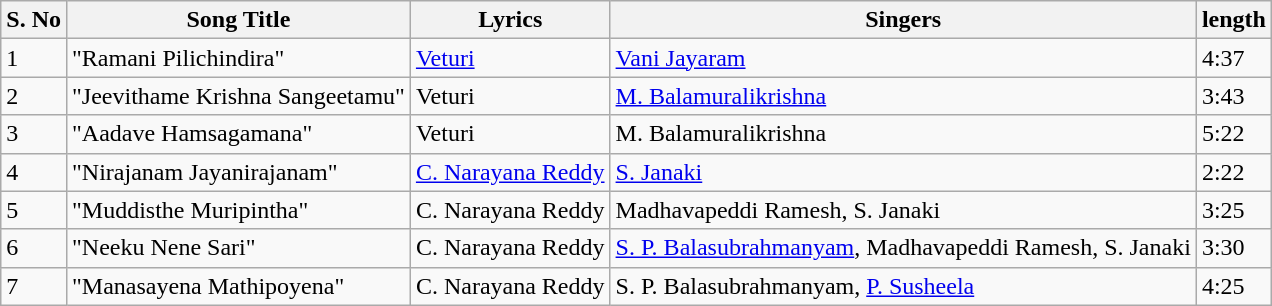<table class="wikitable">
<tr>
<th>S. No</th>
<th>Song Title</th>
<th>Lyrics</th>
<th>Singers</th>
<th>length</th>
</tr>
<tr>
<td>1</td>
<td>"Ramani Pilichindira"</td>
<td><a href='#'>Veturi</a></td>
<td><a href='#'>Vani Jayaram</a></td>
<td>4:37</td>
</tr>
<tr>
<td>2</td>
<td>"Jeevithame Krishna Sangeetamu"</td>
<td>Veturi</td>
<td><a href='#'>M. Balamuralikrishna</a></td>
<td>3:43</td>
</tr>
<tr>
<td>3</td>
<td>"Aadave Hamsagamana"</td>
<td>Veturi</td>
<td>M. Balamuralikrishna</td>
<td>5:22</td>
</tr>
<tr>
<td>4</td>
<td>"Nirajanam Jayanirajanam"</td>
<td><a href='#'>C. Narayana Reddy</a></td>
<td><a href='#'>S. Janaki</a></td>
<td>2:22</td>
</tr>
<tr>
<td>5</td>
<td>"Muddisthe Muripintha"</td>
<td>C. Narayana Reddy</td>
<td>Madhavapeddi Ramesh, S. Janaki</td>
<td>3:25</td>
</tr>
<tr>
<td>6</td>
<td>"Neeku Nene Sari"</td>
<td>C. Narayana Reddy</td>
<td><a href='#'>S. P. Balasubrahmanyam</a>, Madhavapeddi Ramesh, S. Janaki</td>
<td>3:30</td>
</tr>
<tr>
<td>7</td>
<td>"Manasayena Mathipoyena"</td>
<td>C. Narayana Reddy</td>
<td>S. P. Balasubrahmanyam, <a href='#'>P. Susheela</a></td>
<td>4:25</td>
</tr>
</table>
